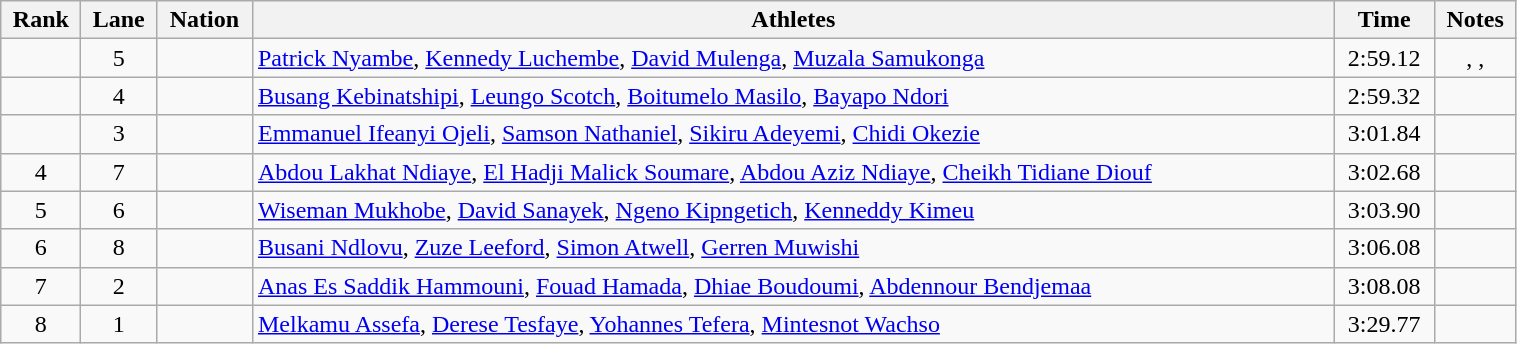<table class="wikitable sortable" width=80% style="text-align:center;">
<tr>
<th>Rank</th>
<th>Lane</th>
<th>Nation</th>
<th>Athletes</th>
<th>Time</th>
<th>Notes</th>
</tr>
<tr>
<td></td>
<td>5</td>
<td align=left></td>
<td align=left><a href='#'>Patrick Nyambe</a>, <a href='#'>Kennedy Luchembe</a>, <a href='#'>David Mulenga</a>, <a href='#'>Muzala Samukonga</a></td>
<td>2:59.12</td>
<td>, , </td>
</tr>
<tr>
<td></td>
<td>4</td>
<td align=left></td>
<td align=left><a href='#'>Busang Kebinatshipi</a>, <a href='#'>Leungo Scotch</a>, <a href='#'>Boitumelo Masilo</a>, <a href='#'>Bayapo Ndori</a></td>
<td>2:59.32</td>
<td></td>
</tr>
<tr>
<td></td>
<td>3</td>
<td align=left></td>
<td align=left><a href='#'>Emmanuel Ifeanyi Ojeli</a>, <a href='#'>Samson Nathaniel</a>, <a href='#'>Sikiru Adeyemi</a>, <a href='#'>Chidi Okezie</a></td>
<td>3:01.84</td>
<td></td>
</tr>
<tr>
<td>4</td>
<td>7</td>
<td align=left></td>
<td align=left><a href='#'>Abdou Lakhat Ndiaye</a>, <a href='#'>El Hadji Malick Soumare</a>, <a href='#'>Abdou Aziz Ndiaye</a>, <a href='#'>Cheikh Tidiane Diouf</a></td>
<td>3:02.68</td>
<td></td>
</tr>
<tr>
<td>5</td>
<td>6</td>
<td align=left></td>
<td align=left><a href='#'>Wiseman Mukhobe</a>, <a href='#'>David Sanayek</a>, <a href='#'>Ngeno Kipngetich</a>, <a href='#'>Kenneddy Kimeu</a></td>
<td>3:03.90</td>
<td></td>
</tr>
<tr>
<td>6</td>
<td>8</td>
<td align=left></td>
<td align=left><a href='#'>Busani Ndlovu</a>, <a href='#'>Zuze Leeford</a>, <a href='#'>Simon Atwell</a>, <a href='#'>Gerren Muwishi</a></td>
<td>3:06.08</td>
<td></td>
</tr>
<tr>
<td>7</td>
<td>2</td>
<td align=left></td>
<td align=left><a href='#'>Anas Es Saddik Hammouni</a>, <a href='#'>Fouad Hamada</a>, <a href='#'>Dhiae Boudoumi</a>, <a href='#'>Abdennour Bendjemaa</a></td>
<td>3:08.08</td>
<td></td>
</tr>
<tr>
<td>8</td>
<td>1</td>
<td align=left></td>
<td align=left><a href='#'>Melkamu Assefa</a>, <a href='#'>Derese Tesfaye</a>, <a href='#'>Yohannes Tefera</a>, <a href='#'>Mintesnot Wachso</a></td>
<td>3:29.77</td>
<td></td>
</tr>
</table>
